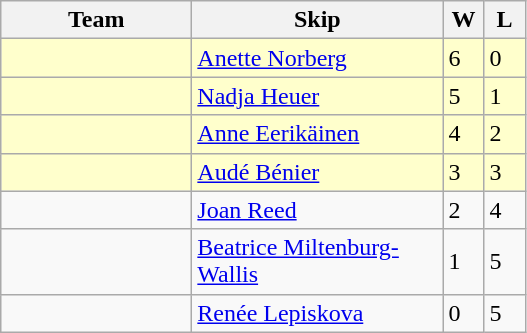<table class="wikitable">
<tr>
<th width="120">Team</th>
<th width="160">Skip</th>
<th width="20">W</th>
<th width="20">L</th>
</tr>
<tr bgcolor="#ffffcc">
<td></td>
<td><a href='#'>Anette Norberg</a></td>
<td>6</td>
<td>0</td>
</tr>
<tr bgcolor="#ffffcc">
<td></td>
<td><a href='#'>Nadja Heuer</a></td>
<td>5</td>
<td>1</td>
</tr>
<tr bgcolor="#ffffcc">
<td></td>
<td><a href='#'>Anne Eerikäinen</a></td>
<td>4</td>
<td>2</td>
</tr>
<tr bgcolor="#ffffcc">
<td></td>
<td><a href='#'>Audé Bénier</a></td>
<td>3</td>
<td>3</td>
</tr>
<tr>
<td></td>
<td><a href='#'>Joan Reed</a></td>
<td>2</td>
<td>4</td>
</tr>
<tr>
<td></td>
<td><a href='#'>Beatrice Miltenburg-Wallis</a></td>
<td>1</td>
<td>5</td>
</tr>
<tr>
<td></td>
<td><a href='#'>Renée Lepiskova</a></td>
<td>0</td>
<td>5</td>
</tr>
</table>
